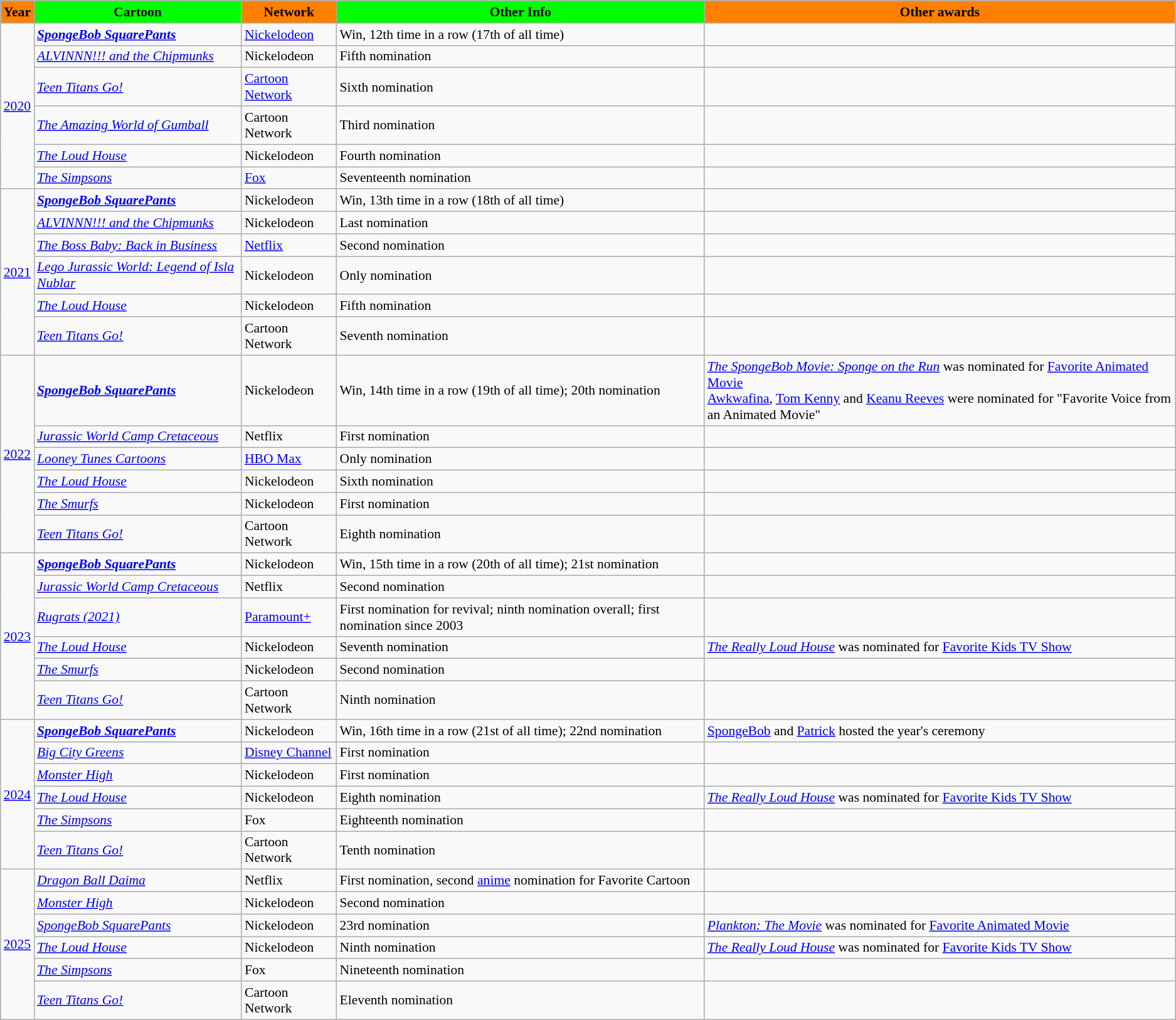<table class="wikitable" style="font-size:90%;">
<tr>
<th style="background:#FF7F00;">Year</th>
<th style="background:#00FF00;">Cartoon</th>
<th style="background:#FF7F00;">Network</th>
<th style="background:#00FF00;">Other Info</th>
<th style="background:#FF7F00;">Other awards</th>
</tr>
<tr>
<td rowspan="6"><a href='#'>2020</a></td>
<td><strong><em><a href='#'>SpongeBob SquarePants</a></em></strong></td>
<td><a href='#'>Nickelodeon</a></td>
<td>Win, 12th time in a row (17th of all time)</td>
<td></td>
</tr>
<tr>
<td><em><a href='#'>ALVINNN!!! and the Chipmunks</a></em></td>
<td>Nickelodeon</td>
<td>Fifth nomination</td>
<td></td>
</tr>
<tr>
<td><em><a href='#'>Teen Titans Go!</a></em></td>
<td><a href='#'>Cartoon Network</a></td>
<td>Sixth nomination</td>
<td></td>
</tr>
<tr>
<td><em><a href='#'>The Amazing World of Gumball</a></em></td>
<td>Cartoon Network</td>
<td>Third nomination</td>
<td></td>
</tr>
<tr>
<td><em><a href='#'>The Loud House</a></em></td>
<td>Nickelodeon</td>
<td>Fourth nomination</td>
<td></td>
</tr>
<tr>
<td><em><a href='#'>The Simpsons</a></em></td>
<td><a href='#'>Fox</a></td>
<td>Seventeenth nomination</td>
<td></td>
</tr>
<tr>
<td rowspan="6"><a href='#'>2021</a></td>
<td><strong><em><a href='#'>SpongeBob SquarePants</a></em></strong></td>
<td>Nickelodeon</td>
<td>Win, 13th time in a row (18th of all time)</td>
<td></td>
</tr>
<tr>
<td><em><a href='#'>ALVINNN!!! and the Chipmunks</a></em></td>
<td>Nickelodeon</td>
<td>Last nomination</td>
<td></td>
</tr>
<tr>
<td><em><a href='#'>The Boss Baby: Back in Business</a></em></td>
<td><a href='#'>Netflix</a></td>
<td>Second nomination</td>
<td></td>
</tr>
<tr>
<td><em><a href='#'>Lego Jurassic World: Legend of Isla Nublar</a></em></td>
<td>Nickelodeon</td>
<td>Only nomination</td>
<td></td>
</tr>
<tr>
<td><em><a href='#'>The Loud House</a></em></td>
<td>Nickelodeon</td>
<td>Fifth nomination</td>
<td></td>
</tr>
<tr>
<td><em><a href='#'>Teen Titans Go!</a></em></td>
<td>Cartoon Network</td>
<td>Seventh nomination</td>
<td></td>
</tr>
<tr>
<td rowspan="6"><a href='#'>2022</a></td>
<td><strong><em><a href='#'>SpongeBob SquarePants</a></em></strong></td>
<td>Nickelodeon</td>
<td>Win, 14th time in a row (19th of all time); 20th nomination</td>
<td><em><a href='#'>The SpongeBob Movie: Sponge on the Run</a></em> was nominated for <a href='#'>Favorite Animated Movie</a><br><a href='#'>Awkwafina</a>, <a href='#'>Tom Kenny</a> and <a href='#'>Keanu Reeves</a> were nominated for "Favorite Voice from an Animated Movie"</td>
</tr>
<tr>
<td><em><a href='#'>Jurassic World Camp Cretaceous</a></em></td>
<td>Netflix</td>
<td>First nomination</td>
<td></td>
</tr>
<tr>
<td><em><a href='#'>Looney Tunes Cartoons</a></em></td>
<td><a href='#'>HBO Max</a></td>
<td>Only nomination</td>
<td></td>
</tr>
<tr>
<td><em><a href='#'>The Loud House</a></em></td>
<td>Nickelodeon</td>
<td>Sixth nomination</td>
<td></td>
</tr>
<tr>
<td><em><a href='#'>The Smurfs</a></em></td>
<td>Nickelodeon</td>
<td>First nomination</td>
<td></td>
</tr>
<tr>
<td><em><a href='#'>Teen Titans Go!</a></em></td>
<td>Cartoon Network</td>
<td>Eighth nomination</td>
<td></td>
</tr>
<tr>
<td rowspan="6"><a href='#'>2023</a></td>
<td><strong><em><a href='#'>SpongeBob SquarePants</a></em></strong></td>
<td>Nickelodeon</td>
<td>Win, 15th time in a row (20th of all time); 21st nomination</td>
<td></td>
</tr>
<tr>
<td><em><a href='#'>Jurassic World Camp Cretaceous</a></em></td>
<td>Netflix</td>
<td>Second nomination</td>
<td></td>
</tr>
<tr>
<td><em><a href='#'>Rugrats (2021)</a></em></td>
<td><a href='#'>Paramount+</a></td>
<td>First nomination for revival; ninth nomination overall; first nomination since 2003</td>
<td></td>
</tr>
<tr>
<td><em><a href='#'>The Loud House</a></em></td>
<td>Nickelodeon</td>
<td>Seventh nomination</td>
<td><em><a href='#'>The Really Loud House</a></em> was nominated for <a href='#'>Favorite Kids TV Show</a></td>
</tr>
<tr>
<td><em><a href='#'>The Smurfs</a></em></td>
<td>Nickelodeon</td>
<td>Second nomination</td>
<td></td>
</tr>
<tr>
<td><em><a href='#'>Teen Titans Go!</a></em></td>
<td>Cartoon Network</td>
<td>Ninth nomination</td>
<td></td>
</tr>
<tr>
<td rowspan="6"><a href='#'>2024</a></td>
<td><strong><em><a href='#'>SpongeBob SquarePants</a></em></strong></td>
<td>Nickelodeon</td>
<td>Win, 16th time in a row (21st of all time); 22nd nomination</td>
<td><a href='#'>SpongeBob</a> and <a href='#'>Patrick</a> hosted the year's ceremony</td>
</tr>
<tr>
<td><em><a href='#'>Big City Greens</a></em></td>
<td><a href='#'>Disney Channel</a></td>
<td>First nomination</td>
<td></td>
</tr>
<tr>
<td><em><a href='#'>Monster High</a></em></td>
<td>Nickelodeon</td>
<td>First nomination</td>
<td></td>
</tr>
<tr>
<td><em><a href='#'>The Loud House</a></em></td>
<td>Nickelodeon</td>
<td>Eighth nomination</td>
<td><em><a href='#'>The Really Loud House</a></em> was nominated for <a href='#'>Favorite Kids TV Show</a></td>
</tr>
<tr>
<td><em><a href='#'>The Simpsons</a></em></td>
<td>Fox</td>
<td>Eighteenth nomination</td>
<td></td>
</tr>
<tr>
<td><em><a href='#'>Teen Titans Go!</a></em></td>
<td>Cartoon Network</td>
<td>Tenth nomination</td>
<td></td>
</tr>
<tr>
<td rowspan="6"><a href='#'>2025</a></td>
<td><em><a href='#'>Dragon Ball Daima</a></em></td>
<td>Netflix</td>
<td>First nomination, second <a href='#'>anime</a> nomination for Favorite Cartoon</td>
<td></td>
</tr>
<tr>
<td><em><a href='#'>Monster High</a></em></td>
<td>Nickelodeon</td>
<td>Second nomination</td>
<td></td>
</tr>
<tr>
<td><em><a href='#'>SpongeBob SquarePants</a></em></td>
<td>Nickelodeon</td>
<td>23rd nomination</td>
<td><em><a href='#'>Plankton: The Movie</a></em> was nominated for <a href='#'>Favorite Animated Movie</a></td>
</tr>
<tr>
<td><em><a href='#'>The Loud House</a></em></td>
<td>Nickelodeon</td>
<td>Ninth nomination</td>
<td><em><a href='#'>The Really Loud House</a></em> was nominated for <a href='#'>Favorite Kids TV Show</a></td>
</tr>
<tr>
<td><em><a href='#'>The Simpsons</a></em></td>
<td>Fox</td>
<td>Nineteenth nomination</td>
<td></td>
</tr>
<tr>
<td><em><a href='#'>Teen Titans Go!</a></em></td>
<td>Cartoon Network</td>
<td>Eleventh nomination</td>
<td></td>
</tr>
</table>
